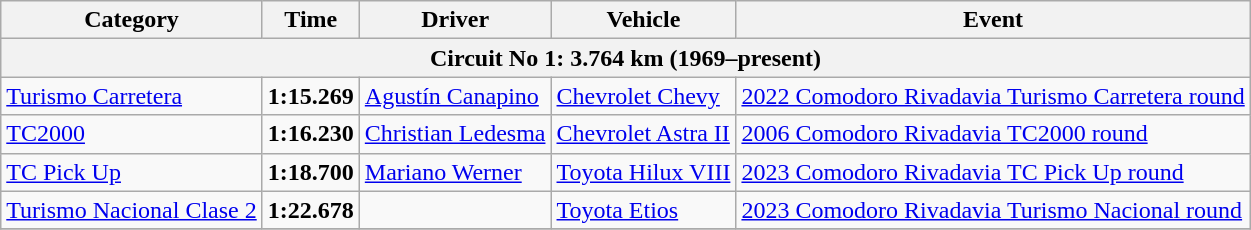<table class="wikitable">
<tr>
<th>Category</th>
<th>Time</th>
<th>Driver</th>
<th>Vehicle</th>
<th>Event</th>
</tr>
<tr>
<th colspan=5>Circuit No 1: 3.764 km (1969–present)</th>
</tr>
<tr>
<td><a href='#'>Turismo Carretera</a></td>
<td><strong>1:15.269</strong></td>
<td><a href='#'>Agustín Canapino</a></td>
<td><a href='#'>Chevrolet Chevy</a></td>
<td><a href='#'>2022 Comodoro Rivadavia Turismo Carretera round</a></td>
</tr>
<tr>
<td><a href='#'>TC2000</a></td>
<td><strong>1:16.230</strong></td>
<td><a href='#'>Christian Ledesma</a></td>
<td><a href='#'>Chevrolet Astra II</a></td>
<td><a href='#'>2006 Comodoro Rivadavia TC2000 round</a></td>
</tr>
<tr>
<td><a href='#'>TC Pick Up</a></td>
<td><strong>1:18.700</strong></td>
<td><a href='#'>Mariano Werner</a></td>
<td><a href='#'>Toyota Hilux VIII</a></td>
<td><a href='#'>2023 Comodoro Rivadavia TC Pick Up round</a></td>
</tr>
<tr>
<td><a href='#'>Turismo Nacional Clase 2</a></td>
<td><strong>1:22.678</strong></td>
<td></td>
<td><a href='#'>Toyota Etios</a></td>
<td><a href='#'>2023 Comodoro Rivadavia Turismo Nacional round</a></td>
</tr>
<tr>
</tr>
</table>
